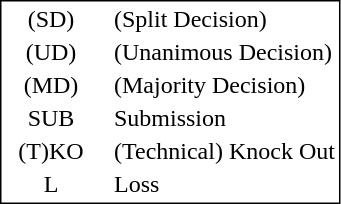<table style="border:1px solid black;" align=left>
<tr>
<td style="width:60px; text-align:center;">(SD)</td>
<td> </td>
<td>(Split Decision)</td>
</tr>
<tr>
<td style="width:60px; text-align:center;">(UD)</td>
<td> </td>
<td>(Unanimous Decision)</td>
</tr>
<tr>
<td style="width:60px; text-align:center;">(MD)</td>
<td> </td>
<td>(Majority Decision)</td>
</tr>
<tr>
<td style="width:60px; text-align:center;">SUB</td>
<td> </td>
<td>Submission</td>
</tr>
<tr>
<td style="width:60px; text-align:center;">(T)KO</td>
<td> </td>
<td>(Technical) Knock Out</td>
</tr>
<tr>
<td style="width:60px; text-align:center;">L</td>
<td> </td>
<td>Loss</td>
</tr>
</table>
